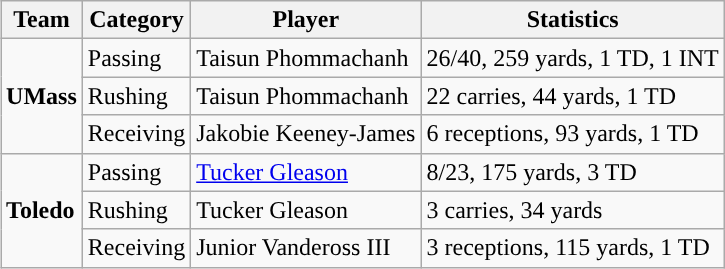<table class="wikitable" style="float: right;">
<tr>
<th>Team</th>
<th>Category</th>
<th>Player</th>
<th>Statistics</th>
</tr>
<tr>
<td rowspan=3><strong>UMass</strong></td>
<td>Passing</td>
<td>Taisun Phommachanh</td>
<td>26/40, 259 yards, 1 TD, 1 INT</td>
</tr>
<tr>
<td>Rushing</td>
<td>Taisun Phommachanh</td>
<td>22 carries, 44 yards, 1 TD</td>
</tr>
<tr>
<td>Receiving</td>
<td>Jakobie Keeney-James</td>
<td>6 receptions, 93 yards, 1 TD</td>
</tr>
<tr>
<td rowspan=3><strong>Toledo</strong></td>
<td>Passing</td>
<td><a href='#'>Tucker Gleason</a></td>
<td>8/23, 175 yards, 3 TD</td>
</tr>
<tr>
<td>Rushing</td>
<td>Tucker Gleason</td>
<td>3 carries, 34 yards</td>
</tr>
<tr>
<td>Receiving</td>
<td>Junior Vandeross III</td>
<td>3 receptions, 115 yards, 1 TD</td>
</tr>
</table>
